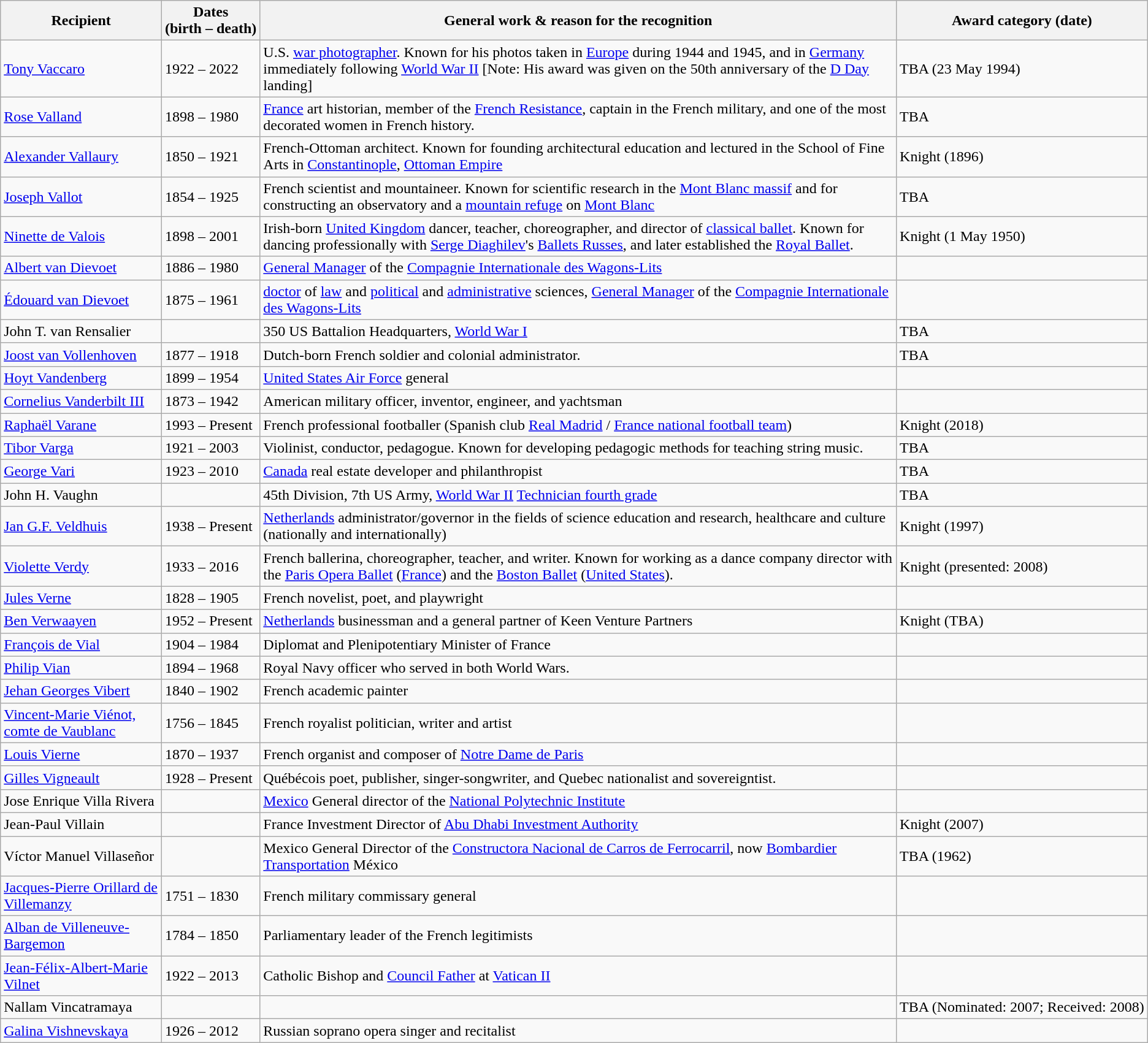<table class="wikitable sortable static-row-numbers"|>
<tr>
<th>Recipient</th>
<th style="white-space: nowrap;">Dates<br>(birth – death)</th>
<th>General work & reason for the recognition</th>
<th style="white-space: nowrap">Award category (date)</th>
</tr>
<tr>
<td><a href='#'>Tony Vaccaro</a></td>
<td>1922 – 2022</td>
<td>U.S. <a href='#'>war photographer</a>. Known for his photos taken in <a href='#'>Europe</a> during 1944 and 1945, and in <a href='#'>Germany</a> immediately following <a href='#'>World War II</a> [Note: His award was given on the 50th anniversary of the <a href='#'>D Day</a> landing]</td>
<td style="white-space: nowrap; text-align:left">TBA (23 May 1994)</td>
</tr>
<tr>
<td><a href='#'>Rose Valland</a></td>
<td>1898 – 1980</td>
<td><a href='#'>France</a> art historian, member of the <a href='#'>French Resistance</a>, captain in the French military, and one of the most decorated women in French history.</td>
<td style="white-space: nowrap; text-align:left">TBA</td>
</tr>
<tr>
<td><a href='#'>Alexander Vallaury</a></td>
<td>1850 – 1921</td>
<td>French-Ottoman architect. Known for founding architectural education and lectured in the School of Fine Arts in <a href='#'>Constantinople</a>, <a href='#'>Ottoman Empire</a></td>
<td style="white-space: nowrap; text-align:left">Knight (1896)</td>
</tr>
<tr>
<td><a href='#'>Joseph Vallot</a></td>
<td>1854 – 1925</td>
<td>French scientist and mountaineer. Known for scientific research in the <a href='#'>Mont Blanc massif</a> and for constructing an observatory and a <a href='#'>mountain refuge</a> on <a href='#'>Mont Blanc</a></td>
<td style="white-space: nowrap; text-align:left">TBA</td>
</tr>
<tr>
<td><a href='#'>Ninette de Valois</a></td>
<td>1898 – 2001</td>
<td>Irish-born <a href='#'>United Kingdom</a> dancer, teacher, choreographer, and director of <a href='#'>classical ballet</a>. Known for dancing professionally with <a href='#'>Serge Diaghilev</a>'s <a href='#'>Ballets Russes</a>, and later established the <a href='#'>Royal Ballet</a>.</td>
<td style="white-space: nowrap; text-align:left">Knight (1 May 1950)</td>
</tr>
<tr>
<td><a href='#'>Albert van Dievoet</a></td>
<td>1886 – 1980</td>
<td><a href='#'>General Manager</a> of the <a href='#'>Compagnie Internationale des Wagons-Lits</a></td>
<td style="white-space: nowrap; text-align:left"></td>
</tr>
<tr>
<td><a href='#'>Édouard van Dievoet</a></td>
<td>1875 – 1961</td>
<td><a href='#'>doctor</a> of <a href='#'>law</a> and <a href='#'>political</a> and <a href='#'>administrative</a> sciences, <a href='#'>General Manager</a> of the <a href='#'>Compagnie Internationale des Wagons-Lits</a></td>
<td style="white-space: nowrap; text-align:left"></td>
</tr>
<tr>
<td>John T. van Rensalier</td>
<td></td>
<td>350 US Battalion Headquarters, <a href='#'>World War I</a></td>
<td style="white-space: nowrap; text-align:left">TBA</td>
</tr>
<tr>
<td><a href='#'>Joost van Vollenhoven</a></td>
<td>1877 – 1918</td>
<td>Dutch-born French soldier and colonial administrator.</td>
<td style="white-space: nowrap; text-align:left">TBA</td>
</tr>
<tr>
<td><a href='#'>Hoyt Vandenberg</a></td>
<td>1899 – 1954</td>
<td><a href='#'>United States Air Force</a> general</td>
<td style="white-space: nowrap; text-align:left"></td>
</tr>
<tr>
<td><a href='#'>Cornelius Vanderbilt III</a></td>
<td>1873 – 1942</td>
<td>American military officer, inventor, engineer, and yachtsman</td>
<td style="white-space: nowrap; text-align:left"></td>
</tr>
<tr>
<td><a href='#'>Raphaël Varane</a></td>
<td>1993 – Present</td>
<td>French professional footballer (Spanish club <a href='#'>Real Madrid</a> / <a href='#'>France national football team</a>)</td>
<td style="white-space: nowrap; text-align:left">Knight (2018)</td>
</tr>
<tr>
<td><a href='#'>Tibor Varga</a></td>
<td>1921 – 2003</td>
<td>Violinist, conductor, pedagogue. Known for developing pedagogic methods for teaching string music.</td>
<td style="white-space: nowrap; text-align:left">TBA</td>
</tr>
<tr>
<td><a href='#'>George Vari</a></td>
<td>1923 – 2010</td>
<td><a href='#'>Canada</a> real estate developer and philanthropist</td>
<td style="white-space: nowrap; text-align:left">TBA</td>
</tr>
<tr>
<td>John H. Vaughn</td>
<td></td>
<td>45th Division, 7th US Army, <a href='#'>World War II</a> <a href='#'>Technician fourth grade</a></td>
<td style="white-space: nowrap; text-align:left">TBA</td>
</tr>
<tr>
<td><a href='#'>Jan G.F. Veldhuis</a></td>
<td>1938 – Present</td>
<td><a href='#'>Netherlands</a> administrator/governor in the fields of science education and research, healthcare and culture (nationally and internationally)</td>
<td style="white-space: nowrap; text-align:left">Knight (1997)</td>
</tr>
<tr>
<td><a href='#'>Violette Verdy</a></td>
<td>1933 – 2016</td>
<td>French ballerina, choreographer, teacher, and writer. Known for working as a dance company director with the <a href='#'>Paris Opera Ballet</a> (<a href='#'>France</a>) and the <a href='#'>Boston Ballet</a> (<a href='#'>United States</a>).</td>
<td style="white-space: nowrap; text-align:left">Knight (presented: 2008)</td>
</tr>
<tr>
<td><a href='#'>Jules Verne</a></td>
<td>1828 – 1905</td>
<td>French novelist, poet, and playwright</td>
<td style="white-space: nowrap; text-align:left"></td>
</tr>
<tr>
<td><a href='#'>Ben Verwaayen</a></td>
<td>1952 – Present</td>
<td><a href='#'>Netherlands</a> businessman and a general partner of Keen Venture Partners</td>
<td style="white-space: nowrap; text-align:left">Knight (TBA)</td>
</tr>
<tr>
<td><a href='#'>François de Vial</a></td>
<td>1904 – 1984</td>
<td>Diplomat and Plenipotentiary Minister of France</td>
<td style="white-space: nowrap; text-align:left"></td>
</tr>
<tr>
<td><a href='#'>Philip Vian</a></td>
<td>1894 – 1968</td>
<td>Royal Navy officer who served in both World Wars.</td>
<td style="white-space: nowrap; text-align:left"></td>
</tr>
<tr>
<td><a href='#'>Jehan Georges Vibert</a></td>
<td>1840 – 1902</td>
<td>French academic painter</td>
<td style="white-space: nowrap; text-align:left"></td>
</tr>
<tr>
<td><a href='#'>Vincent-Marie Viénot, comte de Vaublanc</a></td>
<td>1756 – 1845</td>
<td>French royalist politician, writer and artist</td>
<td style="white-space: nowrap; text-align:left"></td>
</tr>
<tr>
<td><a href='#'>Louis Vierne</a></td>
<td>1870 – 1937</td>
<td>French organist and composer of <a href='#'>Notre Dame de Paris</a></td>
<td style="white-space: nowrap; text-align:left"></td>
</tr>
<tr>
<td><a href='#'>Gilles Vigneault</a></td>
<td>1928 – Present</td>
<td>Québécois poet, publisher, singer-songwriter, and Quebec nationalist and sovereigntist.</td>
<td style="white-space: nowrap; text-align:left"></td>
</tr>
<tr>
<td>Jose Enrique Villa Rivera</td>
<td></td>
<td><a href='#'>Mexico</a> General director of the <a href='#'>National Polytechnic Institute</a></td>
<td style="white-space: nowrap; text-align:left"></td>
</tr>
<tr>
<td>Jean-Paul Villain</td>
<td></td>
<td>France Investment Director of <a href='#'>Abu Dhabi Investment Authority</a></td>
<td style="white-space: nowrap; text-align:left">Knight (2007)</td>
</tr>
<tr>
<td>Víctor Manuel Villaseñor</td>
<td></td>
<td>Mexico General Director of the <a href='#'>Constructora Nacional de Carros de Ferrocarril</a>, now <a href='#'>Bombardier Transportation</a> México</td>
<td style="white-space: nowrap; text-align:left">TBA (1962)</td>
</tr>
<tr>
<td><a href='#'>Jacques-Pierre Orillard de Villemanzy</a></td>
<td>1751 – 1830</td>
<td>French military commissary general</td>
<td style="white-space: nowrap; text-align:left"></td>
</tr>
<tr>
<td><a href='#'>Alban de Villeneuve-Bargemon</a></td>
<td>1784 – 1850</td>
<td>Parliamentary leader of the French legitimists</td>
<td style="white-space: nowrap; text-align:left"></td>
</tr>
<tr>
<td><a href='#'>Jean-Félix-Albert-Marie Vilnet</a></td>
<td>1922 – 2013</td>
<td>Catholic Bishop and <a href='#'>Council Father</a> at <a href='#'>Vatican II</a></td>
<td style="white-space: nowrap; text-align:left"></td>
</tr>
<tr>
<td>Nallam Vincatramaya</td>
<td></td>
<td></td>
<td style="white-space: nowrap; text-align:left">TBA (Nominated: 2007; Received: 2008)</td>
</tr>
<tr>
<td><a href='#'>Galina Vishnevskaya</a></td>
<td>1926 – 2012</td>
<td>Russian soprano opera singer and recitalist</td>
<td style="white-space: nowrap; text-align:left"></td>
</tr>
</table>
